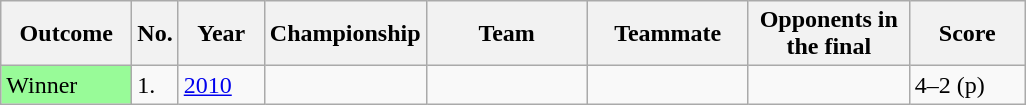<table class="sortable wikitable">
<tr>
<th style="width:80px;">Outcome</th>
<th style="width:20px;">No.</th>
<th style="width:50px;">Year</th>
<th style="width:100px;">Championship</th>
<th style="width:100px;">Team</th>
<th style="width:100px;">Teammate</th>
<th style="width:100px;">Opponents in the final</th>
<th style="width:70px;">Score</th>
</tr>
<tr style=>
<td style="background:#98FB98">Winner</td>
<td>1.</td>
<td><a href='#'>2010</a></td>
<td></td>
<td></td>
<td></td>
<td></td>
<td>4–2 (p)</td>
</tr>
</table>
